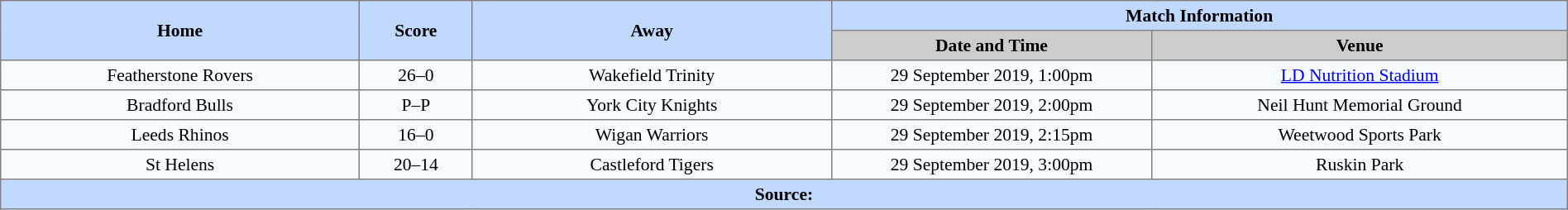<table border=1 style="border-collapse:collapse; font-size:90%; text-align:center;" cellpadding=3 cellspacing=0 width=100%>
<tr bgcolor=#C1D8FF>
<th rowspan=2 width=19%>Home</th>
<th rowspan=2 width=6%>Score</th>
<th rowspan=2 width=19%>Away</th>
<th colspan=2>Match Information</th>
</tr>
<tr bgcolor=#CCCCCC>
<th width=17%>Date and Time</th>
<th width=22%>Venue</th>
</tr>
<tr bgcolor=#F5FAFF>
<td> Featherstone Rovers</td>
<td>26–0</td>
<td> Wakefield Trinity</td>
<td>29 September 2019, 1:00pm</td>
<td><a href='#'>LD Nutrition Stadium</a></td>
</tr>
<tr bgcolor=#F5FAFF>
<td> Bradford Bulls</td>
<td>P–P</td>
<td> York City Knights</td>
<td>29 September 2019, 2:00pm</td>
<td>Neil Hunt Memorial Ground</td>
</tr>
<tr bgcolor=#F5FAFF>
<td> Leeds Rhinos</td>
<td>16–0</td>
<td> Wigan Warriors</td>
<td>29 September 2019, 2:15pm</td>
<td>Weetwood Sports Park</td>
</tr>
<tr bgcolor=#F5FAFF>
<td> St Helens</td>
<td>20–14</td>
<td> Castleford Tigers</td>
<td>29 September 2019, 3:00pm</td>
<td>Ruskin Park</td>
</tr>
<tr style="background:#c1d8ff;">
<th colspan=6>Source:</th>
</tr>
</table>
